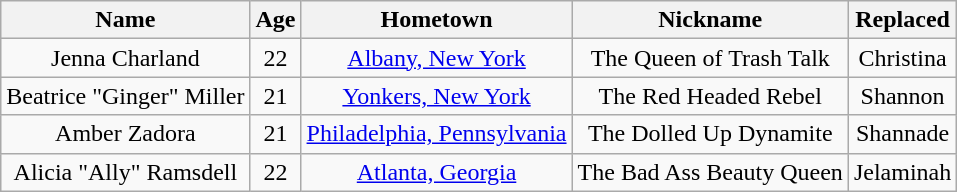<table class="wikitable sortable plainrowheaders" style="text-align:center;">
<tr>
<th scope="col">Name</th>
<th scope="col">Age</th>
<th scope="col">Hometown</th>
<th scope="col">Nickname</th>
<th scope="col">Replaced</th>
</tr>
<tr>
<td scope="row">Jenna Charland</td>
<td>22</td>
<td><a href='#'>Albany, New York</a></td>
<td>The Queen of Trash Talk</td>
<td>Christina</td>
</tr>
<tr>
<td scope="row">Beatrice "Ginger" Miller</td>
<td>21</td>
<td><a href='#'>Yonkers, New York</a></td>
<td>The Red Headed Rebel</td>
<td>Shannon</td>
</tr>
<tr>
<td scope="row">Amber Zadora</td>
<td>21</td>
<td><a href='#'>Philadelphia, Pennsylvania</a></td>
<td>The Dolled Up Dynamite</td>
<td>Shannade</td>
</tr>
<tr>
<td scope="row">Alicia "Ally" Ramsdell</td>
<td>22</td>
<td><a href='#'>Atlanta, Georgia</a></td>
<td>The Bad Ass Beauty Queen</td>
<td>Jelaminah</td>
</tr>
</table>
